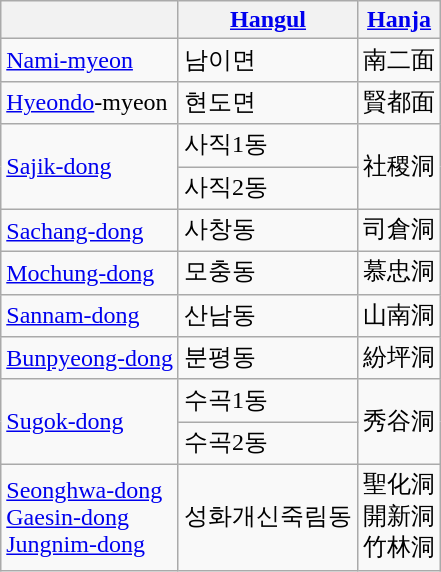<table class="wikitable">
<tr>
<th></th>
<th><a href='#'>Hangul</a></th>
<th><a href='#'>Hanja</a></th>
</tr>
<tr>
<td><a href='#'>Nami-myeon</a></td>
<td>남이면</td>
<td>南二面</td>
</tr>
<tr>
<td><a href='#'>Hyeondo</a>-myeon</td>
<td>현도면</td>
<td>賢都面</td>
</tr>
<tr>
<td rowspan=2><a href='#'>Sajik-dong</a></td>
<td>사직1동</td>
<td rowspan=2>社稷洞</td>
</tr>
<tr>
<td>사직2동</td>
</tr>
<tr>
<td><a href='#'>Sachang-dong</a></td>
<td>사창동</td>
<td>司倉洞</td>
</tr>
<tr>
<td><a href='#'>Mochung-dong</a></td>
<td>모충동</td>
<td>慕忠洞</td>
</tr>
<tr>
<td><a href='#'>Sannam-dong</a></td>
<td>산남동</td>
<td>山南洞</td>
</tr>
<tr>
<td><a href='#'>Bunpyeong-dong</a></td>
<td>분평동</td>
<td>紛坪洞</td>
</tr>
<tr>
<td rowspan=2><a href='#'>Sugok-dong</a></td>
<td>수곡1동</td>
<td rowspan=2>秀谷洞</td>
</tr>
<tr>
<td>수곡2동</td>
</tr>
<tr>
<td><a href='#'>Seonghwa-dong</a><br><a href='#'>Gaesin-dong</a><br><a href='#'>Jungnim-dong</a></td>
<td>성화개신죽림동</td>
<td>聖化洞<br>開新洞<br>竹林洞</td>
</tr>
</table>
